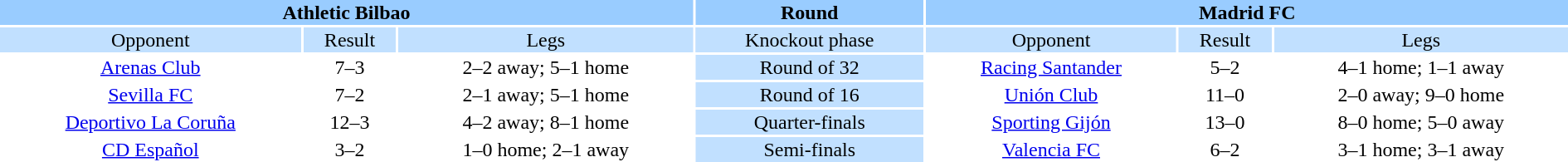<table width="100%" style="text-align:center">
<tr valign=top bgcolor=#99ccff>
<th colspan=3 style="width:1*">Athletic Bilbao</th>
<th>Round</th>
<th colspan=3 style="width:1*">Madrid FC</th>
</tr>
<tr valign=top bgcolor=#c1e0ff>
<td>Opponent</td>
<td>Result</td>
<td>Legs</td>
<td bgcolor=#c1e0ff>Knockout phase</td>
<td>Opponent</td>
<td>Result</td>
<td>Legs</td>
</tr>
<tr>
<td><a href='#'>Arenas Club</a></td>
<td>7–3</td>
<td>2–2 away; 5–1 home</td>
<td bgcolor=#c1e0ff>Round of 32</td>
<td><a href='#'>Racing Santander</a></td>
<td>5–2</td>
<td>4–1 home; 1–1 away</td>
</tr>
<tr>
<td><a href='#'>Sevilla FC</a></td>
<td>7–2</td>
<td>2–1 away; 5–1 home</td>
<td bgcolor=#c1e0ff>Round of 16</td>
<td><a href='#'>Unión Club</a></td>
<td>11–0</td>
<td>2–0 away; 9–0 home</td>
</tr>
<tr>
<td><a href='#'>Deportivo La Coruña</a></td>
<td>12–3</td>
<td>4–2 away; 8–1 home</td>
<td bgcolor=#c1e0ff>Quarter-finals</td>
<td><a href='#'>Sporting Gijón</a></td>
<td>13–0</td>
<td>8–0 home; 5–0 away</td>
</tr>
<tr>
<td><a href='#'>CD Español</a></td>
<td>3–2</td>
<td>1–0 home; 2–1 away</td>
<td bgcolor=#c1e0ff>Semi-finals</td>
<td><a href='#'>Valencia FC</a></td>
<td>6–2</td>
<td>3–1 home; 3–1 away</td>
</tr>
</table>
